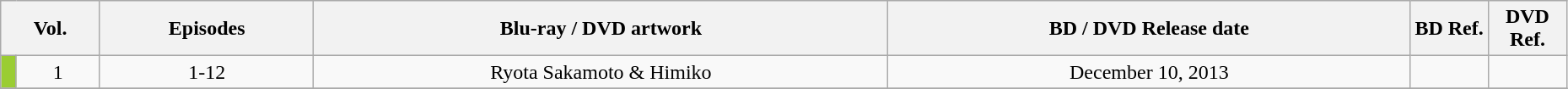<table class="wikitable" style="text-align: center; width: 98%;">
<tr>
<th colspan="2">Vol.</th>
<th>Episodes</th>
<th>Blu-ray / DVD artwork</th>
<th>BD / DVD Release date</th>
<th width="5%">BD Ref.</th>
<th width="5%">DVD Ref.</th>
</tr>
<tr>
<td width="1%" style="background: YellowGreen;"></td>
<td>1</td>
<td>1-12</td>
<td>Ryota Sakamoto & Himiko</td>
<td>December 10, 2013</td>
<td></td>
<td></td>
</tr>
<tr>
</tr>
</table>
